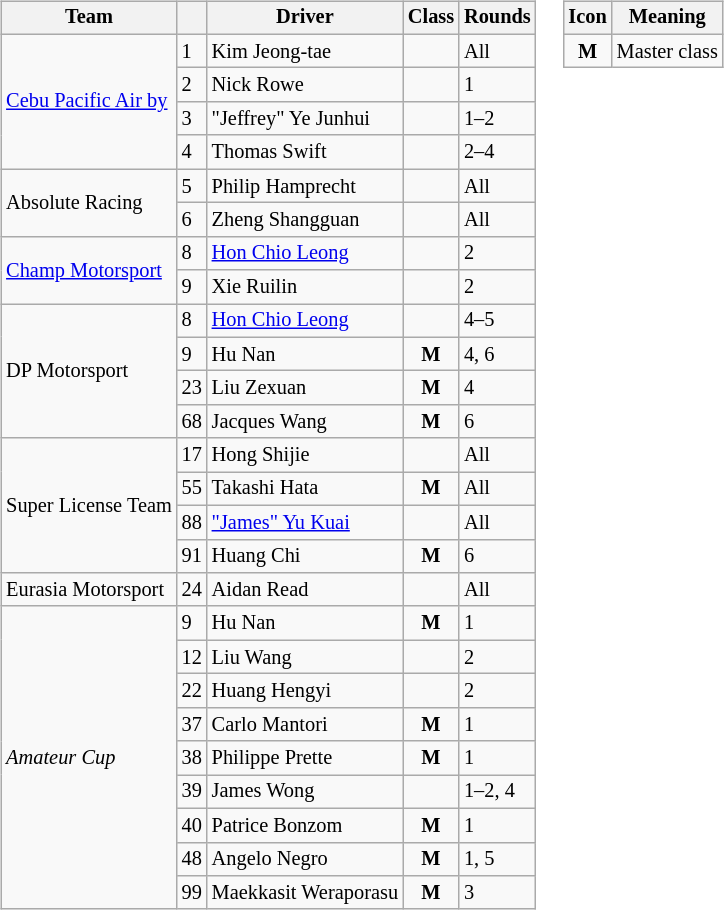<table>
<tr>
<td><br><table class="wikitable" style="font-size: 85%;">
<tr>
<th>Team</th>
<th></th>
<th>Driver</th>
<th>Class</th>
<th>Rounds</th>
</tr>
<tr>
<td rowspan=4> <a href='#'>Cebu Pacific Air by </a></td>
<td>1</td>
<td> Kim Jeong-tae</td>
<td></td>
<td>All</td>
</tr>
<tr>
<td>2</td>
<td> Nick Rowe</td>
<td></td>
<td>1</td>
</tr>
<tr>
<td>3</td>
<td> "Jeffrey" Ye Junhui</td>
<td></td>
<td>1–2</td>
</tr>
<tr>
<td>4</td>
<td> Thomas Swift</td>
<td></td>
<td>2–4</td>
</tr>
<tr>
<td rowspan=2> Absolute Racing</td>
<td>5</td>
<td> Philip Hamprecht</td>
<td></td>
<td>All</td>
</tr>
<tr>
<td>6</td>
<td> Zheng Shangguan</td>
<td></td>
<td>All</td>
</tr>
<tr>
<td rowspan=2> <a href='#'>Champ Motorsport</a></td>
<td>8</td>
<td> <a href='#'>Hon Chio Leong</a></td>
<td></td>
<td>2</td>
</tr>
<tr>
<td>9</td>
<td> Xie Ruilin</td>
<td></td>
<td>2</td>
</tr>
<tr>
<td rowspan=4> DP Motorsport</td>
<td>8</td>
<td> <a href='#'>Hon Chio Leong</a></td>
<td></td>
<td>4–5</td>
</tr>
<tr>
<td>9</td>
<td> Hu Nan</td>
<td align="center"><strong><span>M</span></strong></td>
<td>4, 6</td>
</tr>
<tr>
<td>23</td>
<td> Liu Zexuan</td>
<td align="center"><strong><span>M</span></strong></td>
<td>4</td>
</tr>
<tr>
<td>68</td>
<td> Jacques Wang</td>
<td align="center"><strong><span>M</span></strong></td>
<td>6</td>
</tr>
<tr>
<td rowspan=4> Super License Team</td>
<td>17</td>
<td> Hong Shijie</td>
<td></td>
<td>All</td>
</tr>
<tr>
<td>55</td>
<td> Takashi Hata</td>
<td align="center"><strong><span>M</span></strong></td>
<td>All</td>
</tr>
<tr>
<td>88</td>
<td> <a href='#'>"James" Yu Kuai</a></td>
<td></td>
<td>All</td>
</tr>
<tr>
<td>91</td>
<td> Huang Chi</td>
<td align="center"><strong><span>M</span></strong></td>
<td>6</td>
</tr>
<tr>
<td> Eurasia Motorsport</td>
<td>24</td>
<td> Aidan Read</td>
<td></td>
<td>All</td>
</tr>
<tr>
<td rowspan=9><em>Amateur Cup</em></td>
<td>9</td>
<td> Hu Nan</td>
<td align="center"><strong><span>M</span></strong></td>
<td>1</td>
</tr>
<tr>
<td>12</td>
<td> Liu Wang</td>
<td></td>
<td>2</td>
</tr>
<tr>
<td>22</td>
<td> Huang Hengyi</td>
<td></td>
<td>2</td>
</tr>
<tr>
<td>37</td>
<td> Carlo Mantori</td>
<td align="center"><strong><span>M</span></strong></td>
<td>1</td>
</tr>
<tr>
<td>38</td>
<td> Philippe Prette</td>
<td align="center"><strong><span>M</span></strong></td>
<td>1</td>
</tr>
<tr>
<td>39</td>
<td> James Wong</td>
<td></td>
<td>1–2, 4</td>
</tr>
<tr>
<td>40</td>
<td> Patrice Bonzom</td>
<td align="center"><strong><span>M</span></strong></td>
<td>1</td>
</tr>
<tr>
<td>48</td>
<td> Angelo Negro</td>
<td align="center"><strong><span>M</span></strong></td>
<td>1, 5</td>
</tr>
<tr>
<td>99</td>
<td> Maekkasit Weraporasu</td>
<td align="center"><strong><span>M</span></strong></td>
<td>3</td>
</tr>
</table>
</td>
<td valign="top"><br><table align="right" class="wikitable" style="font-size: 85%;">
<tr>
<th>Icon</th>
<th>Meaning</th>
</tr>
<tr>
<td align="center"><strong><span>M</span></strong></td>
<td>Master class</td>
</tr>
</table>
</td>
</tr>
</table>
